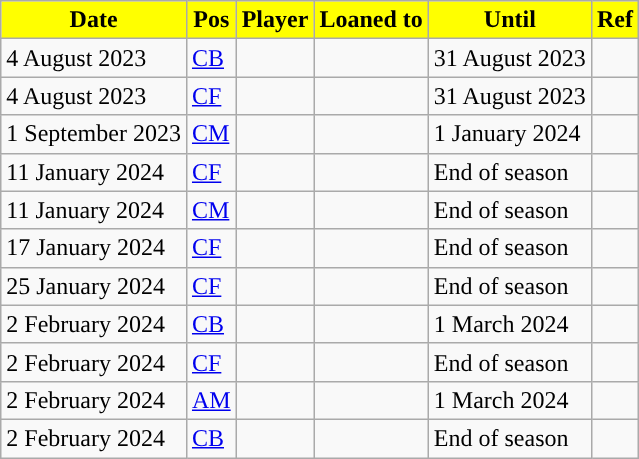<table class="wikitable plainrowheaders sortable">
<tr>
<th style="background-color:yellow;">Date</th>
<th style="background-color:yellow;">Pos</th>
<th style="background-color:yellow;">Player</th>
<th style="background-color:yellow;">Loaned to</th>
<th style="background-color:yellow;">Until</th>
<th style="background-color:yellow;">Ref</th>
</tr>
<tr>
<td>4 August 2023</td>
<td><a href='#'>CB</a></td>
<td></td>
<td></td>
<td>31 August 2023</td>
<td></td>
</tr>
<tr>
<td>4 August 2023</td>
<td><a href='#'>CF</a></td>
<td></td>
<td></td>
<td>31 August 2023</td>
<td></td>
</tr>
<tr>
<td>1 September 2023</td>
<td><a href='#'>CM</a></td>
<td></td>
<td></td>
<td>1 January 2024</td>
<td></td>
</tr>
<tr>
<td>11 January 2024</td>
<td><a href='#'>CF</a></td>
<td></td>
<td></td>
<td>End of season</td>
<td></td>
</tr>
<tr>
<td>11 January 2024</td>
<td><a href='#'>CM</a></td>
<td></td>
<td></td>
<td>End of season</td>
<td></td>
</tr>
<tr>
<td>17 January 2024</td>
<td><a href='#'>CF</a></td>
<td></td>
<td></td>
<td>End of season</td>
<td></td>
</tr>
<tr>
<td>25 January 2024</td>
<td><a href='#'>CF</a></td>
<td></td>
<td></td>
<td>End of season</td>
<td></td>
</tr>
<tr>
<td>2 February 2024</td>
<td><a href='#'>CB</a></td>
<td></td>
<td></td>
<td>1 March 2024</td>
<td></td>
</tr>
<tr>
<td>2 February 2024</td>
<td><a href='#'>CF</a></td>
<td></td>
<td></td>
<td>End of season</td>
<td></td>
</tr>
<tr>
<td>2 February 2024</td>
<td><a href='#'>AM</a></td>
<td></td>
<td></td>
<td>1 March 2024</td>
<td></td>
</tr>
<tr>
<td>2 February 2024</td>
<td><a href='#'>CB</a></td>
<td></td>
<td></td>
<td>End of season</td>
<td></td>
</tr>
</table>
